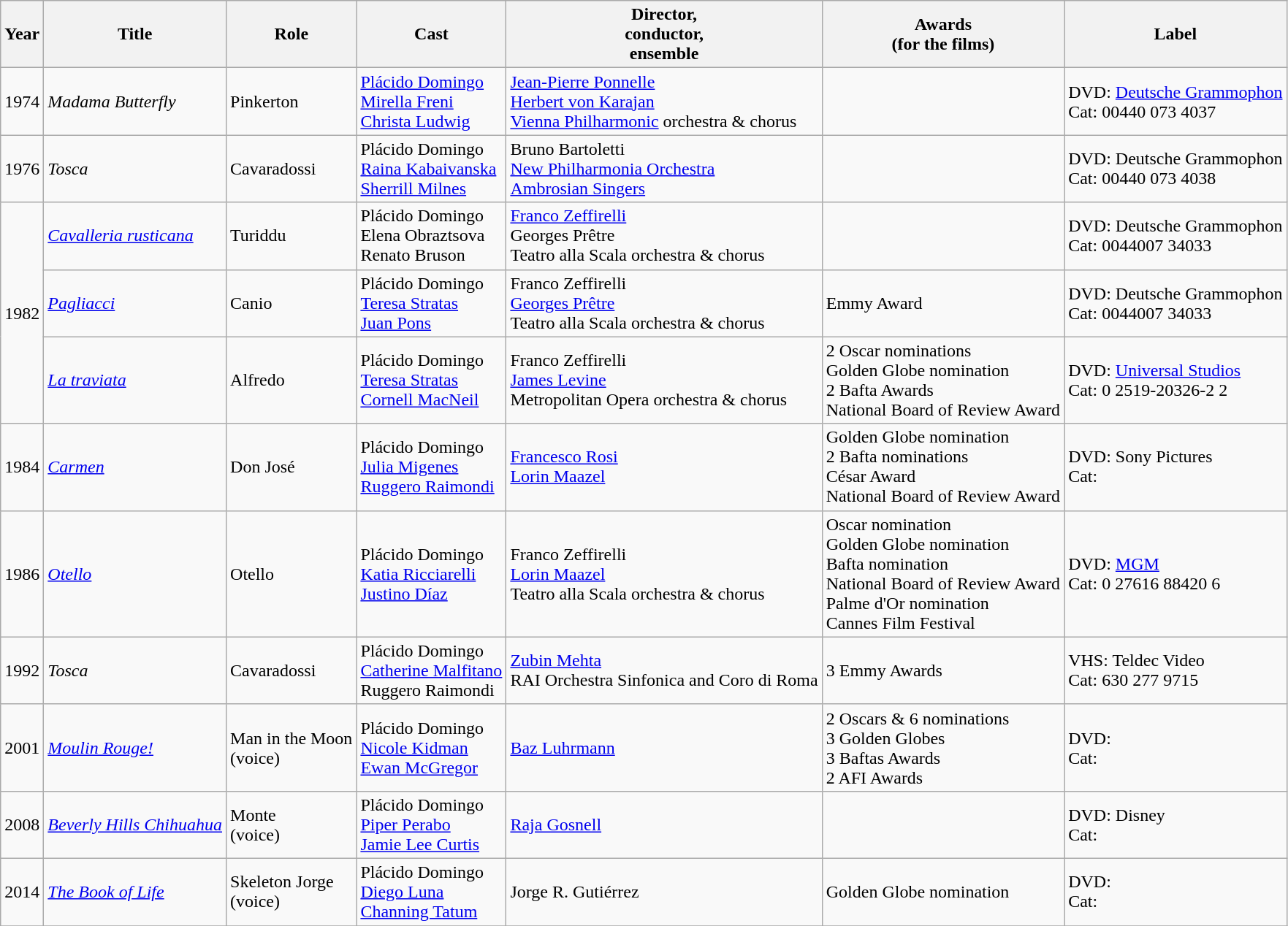<table class="wikitable">
<tr>
<th>Year</th>
<th>Title</th>
<th>Role</th>
<th>Cast</th>
<th>Director,<br>conductor,<br>ensemble</th>
<th>Awards<br>(for the films)</th>
<th>Label</th>
</tr>
<tr>
<td>1974</td>
<td><em>Madama Butterfly</em></td>
<td>Pinkerton</td>
<td><a href='#'>Plácido Domingo</a><br><a href='#'>Mirella Freni</a><br><a href='#'>Christa Ludwig</a></td>
<td><a href='#'>Jean-Pierre Ponnelle</a><br><a href='#'>Herbert von Karajan</a><br><a href='#'>Vienna Philharmonic</a> orchestra & chorus</td>
<td></td>
<td>DVD: <a href='#'>Deutsche Grammophon</a><br>Cat: 00440 073 4037</td>
</tr>
<tr>
<td>1976</td>
<td><em>Tosca</em></td>
<td>Cavaradossi</td>
<td>Plácido Domingo<br><a href='#'>Raina Kabaivanska</a><br><a href='#'>Sherrill Milnes</a></td>
<td>Bruno Bartoletti<br><a href='#'>New Philharmonia Orchestra</a><br><a href='#'>Ambrosian Singers</a></td>
<td></td>
<td>DVD: Deutsche Grammophon<br>Cat: 00440 073 4038</td>
</tr>
<tr>
<td rowspan="3">1982</td>
<td><em><a href='#'>Cavalleria rusticana</a></em></td>
<td>Turiddu</td>
<td>Plácido Domingo<br>Elena Obraztsova<br>Renato Bruson</td>
<td><a href='#'>Franco Zeffirelli</a><br>Georges Prêtre<br>Teatro alla Scala orchestra & chorus</td>
<td></td>
<td>DVD: Deutsche Grammophon<br>Cat: 0044007 34033</td>
</tr>
<tr>
<td><em><a href='#'>Pagliacci</a></em></td>
<td>Canio</td>
<td>Plácido Domingo<br><a href='#'>Teresa Stratas</a><br><a href='#'>Juan Pons</a></td>
<td>Franco Zeffirelli<br><a href='#'>Georges Prêtre</a><br>Teatro alla Scala orchestra & chorus</td>
<td>Emmy Award</td>
<td>DVD: Deutsche Grammophon<br>Cat: 0044007 34033</td>
</tr>
<tr>
<td><em><a href='#'>La traviata</a></em></td>
<td>Alfredo</td>
<td>Plácido Domingo<br><a href='#'>Teresa Stratas</a><br><a href='#'>Cornell MacNeil</a></td>
<td>Franco Zeffirelli<br><a href='#'>James Levine</a><br>Metropolitan Opera orchestra & chorus</td>
<td>2 Oscar nominations<br>Golden Globe nomination<br>2 Bafta Awards<br>National Board of Review Award</td>
<td>DVD: <a href='#'>Universal Studios</a><br>Cat: 0 2519-20326-2 2</td>
</tr>
<tr>
<td>1984</td>
<td><em><a href='#'>Carmen</a></em></td>
<td>Don José</td>
<td>Plácido Domingo<br><a href='#'>Julia Migenes</a><br><a href='#'>Ruggero Raimondi</a></td>
<td><a href='#'>Francesco Rosi</a><br><a href='#'>Lorin Maazel</a></td>
<td>Golden Globe nomination<br>2 Bafta nominations<br>César Award<br>National Board of Review Award</td>
<td>DVD: Sony Pictures<br>Cat:</td>
</tr>
<tr>
<td>1986</td>
<td><em><a href='#'>Otello</a></em></td>
<td>Otello</td>
<td>Plácido Domingo<br><a href='#'>Katia Ricciarelli</a><br><a href='#'>Justino Díaz</a></td>
<td>Franco Zeffirelli<br><a href='#'>Lorin Maazel</a><br>Teatro alla Scala orchestra & chorus</td>
<td>Oscar nomination<br>Golden Globe nomination<br>Bafta nomination<br>National Board of Review Award<br>Palme d'Or nomination<br>Cannes Film Festival</td>
<td>DVD: <a href='#'>MGM</a><br>Cat: 0 27616 88420 6</td>
</tr>
<tr>
<td>1992</td>
<td><em>Tosca</em></td>
<td>Cavaradossi</td>
<td>Plácido Domingo<br><a href='#'>Catherine Malfitano</a><br>Ruggero Raimondi</td>
<td><a href='#'>Zubin Mehta</a><br>RAI Orchestra Sinfonica and Coro di Roma</td>
<td>3 Emmy Awards</td>
<td>VHS: Teldec Video<br>Cat: 630 277 9715</td>
</tr>
<tr>
<td>2001</td>
<td><em><a href='#'>Moulin Rouge!</a></em></td>
<td>Man in the Moon<br>(voice)</td>
<td>Plácido Domingo<br><a href='#'>Nicole Kidman</a><br><a href='#'>Ewan McGregor</a></td>
<td><a href='#'>Baz Luhrmann</a></td>
<td>2 Oscars & 6 nominations<br>3 Golden Globes<br>3 Baftas Awards<br>2 AFI Awards</td>
<td>DVD: <br>Cat:</td>
</tr>
<tr>
<td>2008</td>
<td><em><a href='#'>Beverly Hills Chihuahua</a></em></td>
<td>Monte<br>(voice)</td>
<td>Plácido Domingo<br><a href='#'>Piper Perabo</a><br><a href='#'>Jamie Lee Curtis</a></td>
<td><a href='#'>Raja Gosnell</a></td>
<td></td>
<td>DVD: Disney<br>Cat:</td>
</tr>
<tr>
<td>2014</td>
<td><em><a href='#'>The Book of Life</a></em></td>
<td>Skeleton Jorge<br>(voice)</td>
<td>Plácido Domingo<br><a href='#'>Diego Luna</a><br><a href='#'>Channing Tatum</a></td>
<td>Jorge R. Gutiérrez</td>
<td>Golden Globe nomination</td>
<td>DVD: <br>Cat:</td>
</tr>
<tr>
</tr>
</table>
